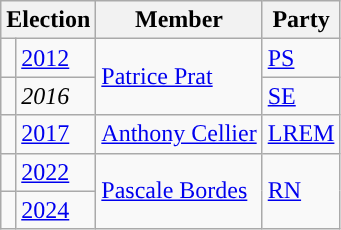<table class="wikitable">
<tr>
<th colspan="2">Election</th>
<th>Member</th>
<th>Party</th>
</tr>
<tr>
<td style="color:inherit;background-color:"></td>
<td><a href='#'>2012</a></td>
<td rowspan="2"><a href='#'>Patrice Prat</a></td>
<td><a href='#'>PS</a></td>
</tr>
<tr>
<td style="color:inherit;background-color: "></td>
<td><em>2016</em></td>
<td><a href='#'>SE</a></td>
</tr>
<tr>
<td style="color:inherit;background-color: "></td>
<td><a href='#'>2017</a></td>
<td><a href='#'>Anthony Cellier</a></td>
<td><a href='#'>LREM</a></td>
</tr>
<tr>
<td style="color:inherit;background-color: "></td>
<td><a href='#'>2022</a></td>
<td rowspan="2"><a href='#'>Pascale Bordes</a></td>
<td rowspan="2"><a href='#'>RN</a></td>
</tr>
<tr>
<td style="color:inherit;background-color: "></td>
<td><a href='#'>2024</a></td>
</tr>
</table>
